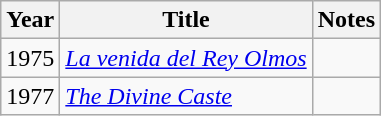<table class="wikitable sortable">
<tr>
<th>Year</th>
<th>Title</th>
<th class="unsortable">Notes</th>
</tr>
<tr>
<td>1975</td>
<td><em><a href='#'>La venida del Rey Olmos</a></em></td>
<td></td>
</tr>
<tr>
<td>1977</td>
<td><em><a href='#'>The Divine Caste</a></em></td>
<td></td>
</tr>
</table>
